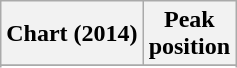<table class="wikitable plainrowheaders sortable">
<tr>
<th scope="col">Chart (2014)</th>
<th scope="col">Peak<br>position</th>
</tr>
<tr>
</tr>
<tr>
</tr>
</table>
